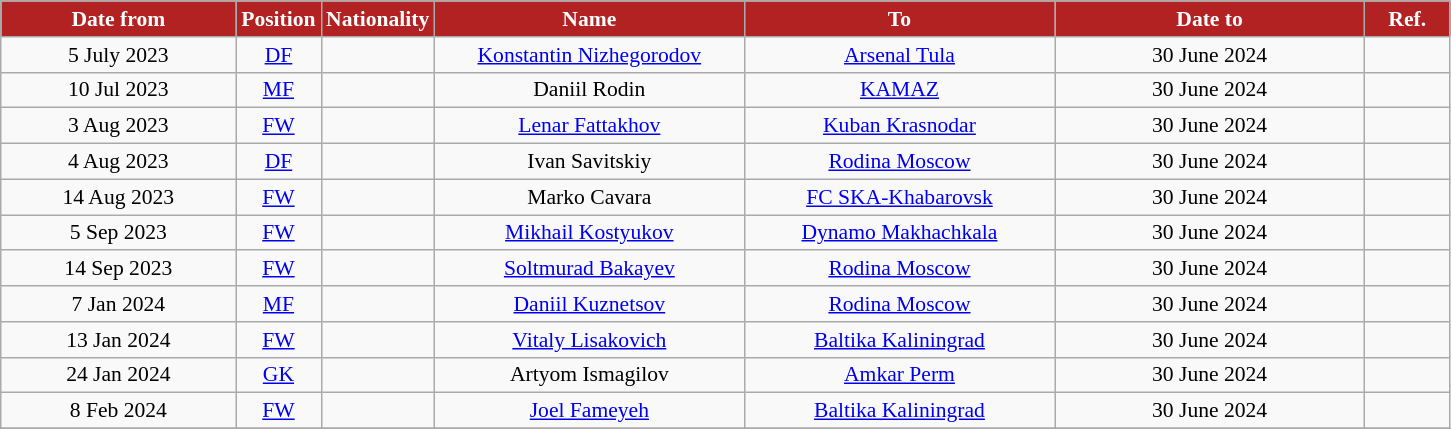<table class="wikitable" style="text-align:center; font-size:90%; ">
<tr>
<th style="background:#B22222; color:white; width:150px;">Date from</th>
<th style="background:#B22222; color:white; width:50px;">Position</th>
<th style="background:#B22222; color:white; width:50px;">Nationality</th>
<th style="background:#B22222; color:white; width:200px;">Name</th>
<th style="background:#B22222; color:white; width:200px;">To</th>
<th style="background:#B22222; color:white; width:200px;">Date to</th>
<th style="background:#B22222; color:white; width:50px;">Ref.</th>
</tr>
<tr>
<td>5 July 2023</td>
<td><a href='#'>DF</a></td>
<td> </td>
<td><a href='#'>Konstantin Nizhegorodov</a></td>
<td><a href='#'>Arsenal Tula</a></td>
<td>30 June 2024</td>
<td></td>
</tr>
<tr>
<td>10 Jul 2023</td>
<td><a href='#'>MF</a></td>
<td></td>
<td>Daniil Rodin</td>
<td><a href='#'>KAMAZ</a></td>
<td>30 June 2024</td>
<td></td>
</tr>
<tr>
<td>3 Aug 2023</td>
<td><a href='#'>FW</a></td>
<td></td>
<td><a href='#'>Lenar Fattakhov</a></td>
<td><a href='#'>Kuban Krasnodar</a></td>
<td>30 June 2024</td>
<td></td>
</tr>
<tr>
<td>4 Aug 2023</td>
<td><a href='#'>DF</a></td>
<td></td>
<td>Ivan Savitskiy</td>
<td><a href='#'>Rodina Moscow</a></td>
<td>30 June 2024</td>
<td></td>
</tr>
<tr>
<td>14 Aug 2023</td>
<td><a href='#'>FW</a></td>
<td> </td>
<td>Marko Cavara</td>
<td><a href='#'>FC SKA-Khabarovsk</a></td>
<td>30 June 2024</td>
<td></td>
</tr>
<tr>
<td>5 Sep 2023</td>
<td><a href='#'>FW</a></td>
<td></td>
<td><a href='#'>Mikhail Kostyukov</a></td>
<td><a href='#'>Dynamo Makhachkala</a></td>
<td>30 June 2024</td>
<td></td>
</tr>
<tr>
<td>14 Sep 2023</td>
<td><a href='#'>FW</a></td>
<td></td>
<td><a href='#'>Soltmurad Bakayev</a></td>
<td><a href='#'>Rodina Moscow</a></td>
<td>30 June 2024</td>
<td></td>
</tr>
<tr>
<td>7 Jan 2024</td>
<td><a href='#'>MF</a></td>
<td></td>
<td><a href='#'>Daniil Kuznetsov</a></td>
<td><a href='#'>Rodina Moscow</a></td>
<td>30 June 2024</td>
<td></td>
</tr>
<tr>
<td>13 Jan 2024</td>
<td><a href='#'>FW</a></td>
<td></td>
<td><a href='#'>Vitaly Lisakovich</a></td>
<td><a href='#'>Baltika Kaliningrad</a></td>
<td>30 June 2024</td>
<td></td>
</tr>
<tr>
<td>24 Jan 2024</td>
<td><a href='#'>GK</a></td>
<td></td>
<td>Artyom Ismagilov</td>
<td><a href='#'>Amkar Perm</a></td>
<td>30 June 2024</td>
<td></td>
</tr>
<tr>
<td>8 Feb 2024</td>
<td><a href='#'>FW</a></td>
<td></td>
<td><a href='#'>Joel Fameyeh</a></td>
<td><a href='#'>Baltika Kaliningrad</a></td>
<td>30 June 2024</td>
<td></td>
</tr>
<tr>
</tr>
</table>
